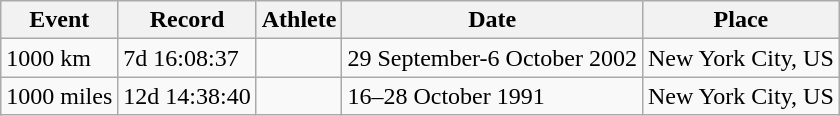<table class="wikitable">
<tr>
<th>Event</th>
<th>Record</th>
<th>Athlete</th>
<th>Date</th>
<th>Place</th>
</tr>
<tr>
<td>1000 km</td>
<td>7d 16:08:37</td>
<td></td>
<td>29 September-6 October 2002</td>
<td> New York City, US</td>
</tr>
<tr>
<td>1000 miles</td>
<td>12d 14:38:40</td>
<td></td>
<td>16–28 October 1991</td>
<td> New York City, US</td>
</tr>
</table>
